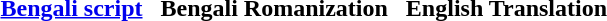<table cellpadding="5">
<tr align="left">
<th><a href='#'>Bengali script</a></th>
<th>Bengali Romanization</th>
<th>English Translation</th>
</tr>
<tr valign="top">
<td></td>
<td></td>
<td></td>
</tr>
</table>
